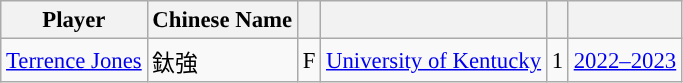<table class="wikitable sortable" style="font-size:95%; text-align:right;">
<tr>
<th>Player</th>
<th>Chinese Name</th>
<th></th>
<th></th>
<th></th>
<th></th>
</tr>
<tr>
<td align="left"><a href='#'>Terrence Jones</a></td>
<td align="left">鈦強</td>
<td align="center">F</td>
<td align="left"><a href='#'>University of Kentucky</a></td>
<td align="center">1</td>
<td align="center"><a href='#'>2022–2023</a></td>
</tr>
</table>
